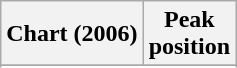<table class="wikitable sortable plainrowheaders" style="text-align:center">
<tr>
<th scope="col">Chart (2006)</th>
<th scope="col">Peak<br>position</th>
</tr>
<tr>
</tr>
<tr>
</tr>
<tr>
</tr>
<tr>
</tr>
<tr>
</tr>
<tr>
</tr>
<tr>
</tr>
</table>
